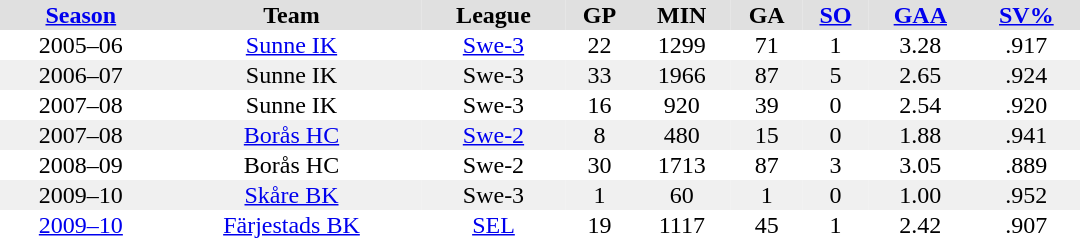<table border="0" cellpadding="1" cellspacing="0" ID="Table3" style="text-align:center; width:45em">
<tr bgcolor="#e0e0e0">
<th><a href='#'>Season</a></th>
<th>Team</th>
<th>League</th>
<th>GP</th>
<th>MIN</th>
<th>GA</th>
<th><a href='#'>SO</a></th>
<th><a href='#'>GAA</a></th>
<th><a href='#'>SV%</a></th>
</tr>
<tr>
<td>2005–06</td>
<td><a href='#'>Sunne IK</a></td>
<td><a href='#'>Swe-3</a></td>
<td>22</td>
<td>1299</td>
<td>71</td>
<td>1</td>
<td>3.28</td>
<td>.917</td>
</tr>
<tr bgcolor="#f0f0f0">
<td>2006–07</td>
<td>Sunne IK</td>
<td>Swe-3</td>
<td>33</td>
<td>1966</td>
<td>87</td>
<td>5</td>
<td>2.65</td>
<td>.924</td>
</tr>
<tr>
<td>2007–08</td>
<td>Sunne IK</td>
<td>Swe-3</td>
<td>16</td>
<td>920</td>
<td>39</td>
<td>0</td>
<td>2.54</td>
<td>.920</td>
</tr>
<tr bgcolor="#f0f0f0">
<td>2007–08</td>
<td><a href='#'>Borås HC</a></td>
<td><a href='#'>Swe-2</a></td>
<td>8</td>
<td>480</td>
<td>15</td>
<td>0</td>
<td>1.88</td>
<td>.941</td>
</tr>
<tr>
<td>2008–09</td>
<td>Borås HC</td>
<td>Swe-2</td>
<td>30</td>
<td>1713</td>
<td>87</td>
<td>3</td>
<td>3.05</td>
<td>.889</td>
</tr>
<tr bgcolor="#f0f0f0">
<td>2009–10</td>
<td><a href='#'>Skåre BK</a></td>
<td>Swe-3</td>
<td>1</td>
<td>60</td>
<td>1</td>
<td>0</td>
<td>1.00</td>
<td>.952</td>
</tr>
<tr>
<td><a href='#'>2009–10</a></td>
<td><a href='#'>Färjestads BK</a></td>
<td><a href='#'>SEL</a></td>
<td>19</td>
<td>1117</td>
<td>45</td>
<td>1</td>
<td>2.42</td>
<td>.907</td>
</tr>
</table>
